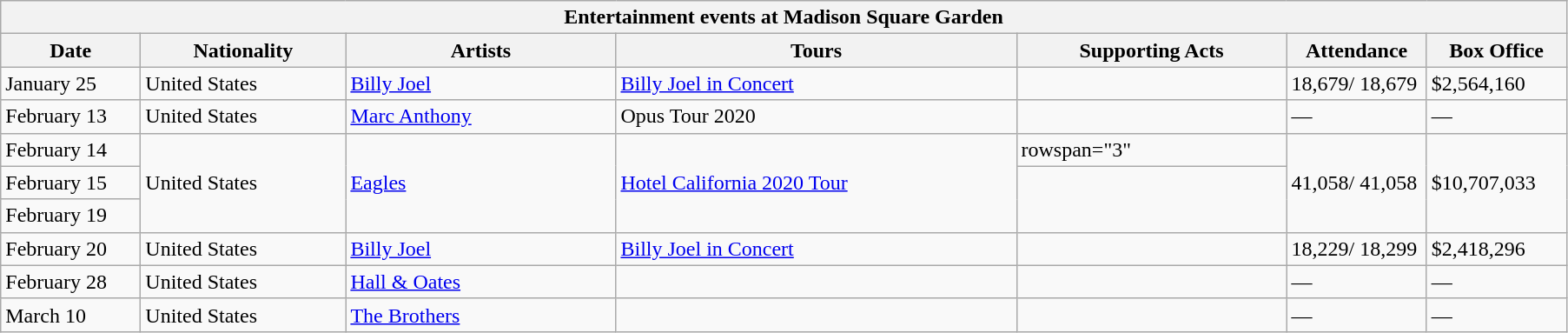<table class="wikitable">
<tr>
<th colspan="7">Entertainment events at Madison Square Garden</th>
</tr>
<tr>
<th width=100>Date</th>
<th width=150>Nationality</th>
<th width=200>Artists</th>
<th width=300>Tours</th>
<th width=200>Supporting Acts</th>
<th width=100>Attendance</th>
<th width=100>Box Office</th>
</tr>
<tr>
<td>January 25</td>
<td>United States</td>
<td><a href='#'>Billy Joel</a></td>
<td><a href='#'>Billy Joel in Concert</a></td>
<td></td>
<td>18,679/ 18,679</td>
<td>$2,564,160</td>
</tr>
<tr>
<td>February 13</td>
<td>United States</td>
<td><a href='#'>Marc Anthony</a></td>
<td>Opus Tour 2020</td>
<td></td>
<td>—</td>
<td>—</td>
</tr>
<tr>
<td>February 14</td>
<td rowspan="3">United States</td>
<td rowspan="3"><a href='#'>Eagles</a></td>
<td rowspan="3"><a href='#'>Hotel California 2020 Tour</a></td>
<td>rowspan="3" </td>
<td rowspan="3">41,058/ 41,058</td>
<td rowspan="3">$10,707,033</td>
</tr>
<tr>
<td>February 15</td>
</tr>
<tr>
<td>February 19</td>
</tr>
<tr>
<td>February 20</td>
<td>United States</td>
<td><a href='#'>Billy Joel</a></td>
<td><a href='#'>Billy Joel in Concert</a></td>
<td></td>
<td>18,229/ 18,299</td>
<td>$2,418,296</td>
</tr>
<tr>
<td>February 28</td>
<td>United States</td>
<td><a href='#'>Hall & Oates</a></td>
<td></td>
<td></td>
<td>—</td>
<td>—</td>
</tr>
<tr>
<td>March 10</td>
<td>United States</td>
<td><a href='#'>The Brothers</a></td>
<td></td>
<td></td>
<td>—</td>
<td>—</td>
</tr>
</table>
